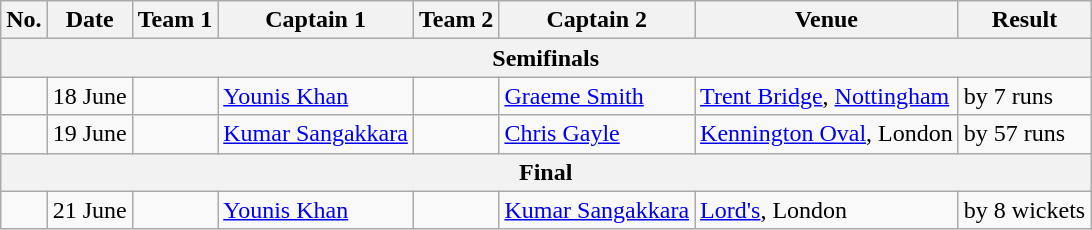<table class="wikitable">
<tr>
<th>No.</th>
<th>Date</th>
<th>Team 1</th>
<th>Captain 1</th>
<th>Team 2</th>
<th>Captain 2</th>
<th>Venue</th>
<th>Result</th>
</tr>
<tr>
<th colspan="8">Semifinals</th>
</tr>
<tr>
<td></td>
<td>18 June</td>
<td></td>
<td><a href='#'>Younis Khan</a></td>
<td></td>
<td><a href='#'>Graeme Smith</a></td>
<td><a href='#'>Trent Bridge</a>, <a href='#'>Nottingham</a></td>
<td> by 7 runs</td>
</tr>
<tr>
<td></td>
<td>19 June</td>
<td></td>
<td><a href='#'>Kumar Sangakkara</a></td>
<td></td>
<td><a href='#'>Chris Gayle</a></td>
<td><a href='#'>Kennington Oval</a>, London</td>
<td> by 57 runs</td>
</tr>
<tr>
<th colspan="8">Final</th>
</tr>
<tr>
<td></td>
<td>21 June</td>
<td></td>
<td><a href='#'>Younis Khan</a></td>
<td></td>
<td><a href='#'>Kumar Sangakkara</a></td>
<td><a href='#'>Lord's</a>, London</td>
<td> by 8 wickets</td>
</tr>
</table>
